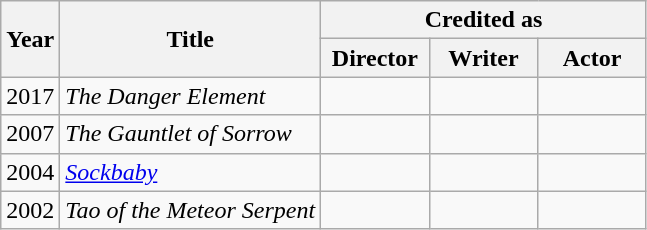<table class="wikitable" style="text-align:center; margin-center:auto; margin-center:auto">
<tr>
<th rowspan="2">Year</th>
<th rowspan="2">Title</th>
<th colspan="3">Credited as</th>
</tr>
<tr>
<th width=65>Director</th>
<th width=65>Writer</th>
<th width=65>Actor</th>
</tr>
<tr>
<td>2017</td>
<td style="text-align:left;"><em>The Danger Element</em></td>
<td></td>
<td></td>
<td></td>
</tr>
<tr>
<td>2007</td>
<td style="text-align:left;"><em>The Gauntlet of Sorrow</em></td>
<td></td>
<td></td>
<td></td>
</tr>
<tr>
<td>2004</td>
<td style="text-align:left;"><em><a href='#'>Sockbaby</a></em></td>
<td></td>
<td></td>
<td></td>
</tr>
<tr>
<td>2002</td>
<td style="text-align:left;"><em>Tao of the Meteor Serpent</em></td>
<td></td>
<td></td>
<td></td>
</tr>
</table>
